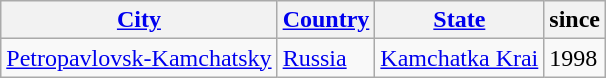<table class="wikitable">
<tr>
<th><a href='#'>City</a></th>
<th><a href='#'>Country</a></th>
<th><a href='#'>State</a></th>
<th>since</th>
</tr>
<tr>
<td><a href='#'>Petropavlovsk-Kamchatsky</a></td>
<td> <a href='#'>Russia</a></td>
<td><a href='#'>Kamchatka Krai</a></td>
<td>1998</td>
</tr>
</table>
